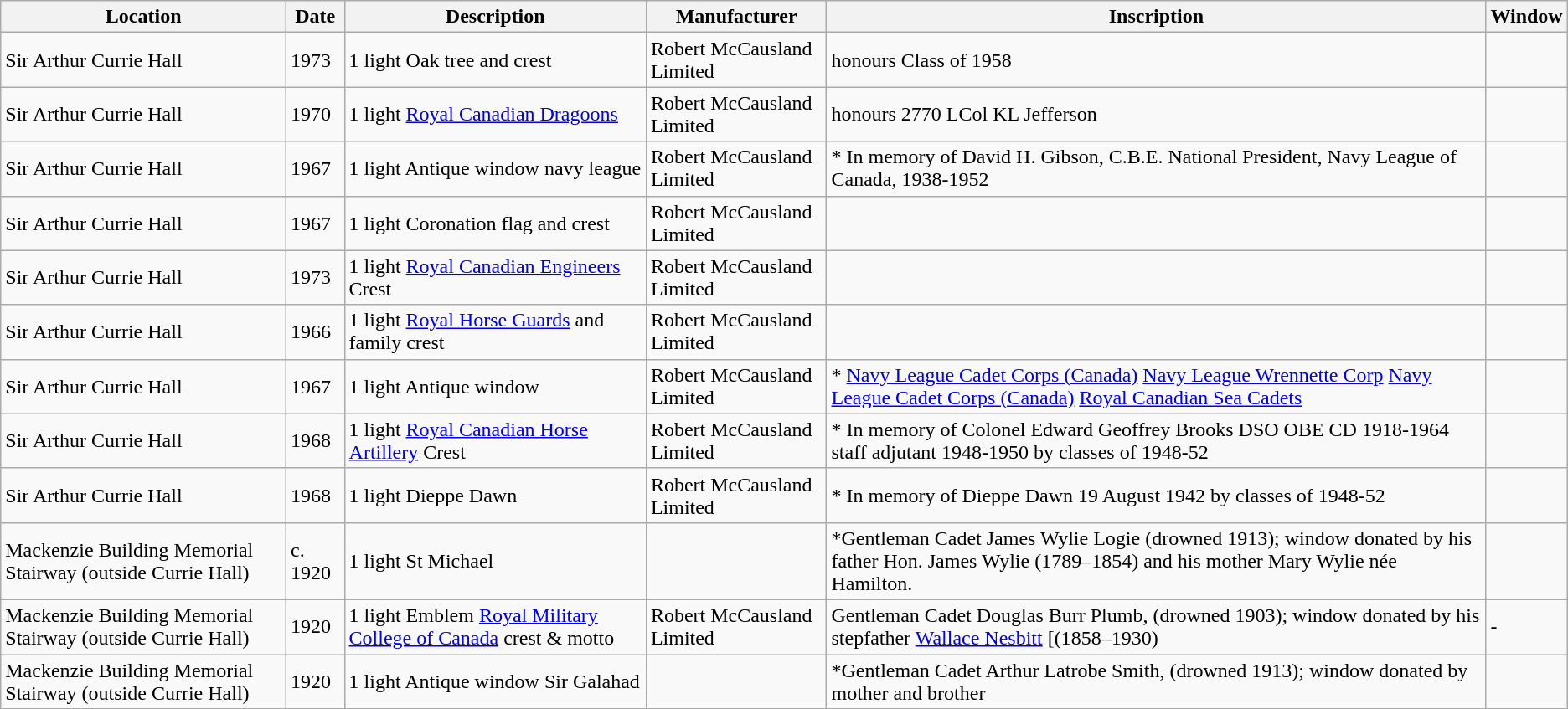<table class="wikitable">
<tr>
<th>Location</th>
<th>Date</th>
<th>Description</th>
<th>Manufacturer</th>
<th>Inscription</th>
<th>Window</th>
</tr>
<tr>
<td>Sir Arthur Currie Hall</td>
<td>1973</td>
<td>1 light Oak tree and crest</td>
<td>Robert McCausland Limited</td>
<td>honours Class of 1958</td>
<td></td>
</tr>
<tr>
<td>Sir Arthur Currie Hall</td>
<td>1970</td>
<td>1 light <a href='#'>Royal Canadian Dragoons</a></td>
<td>Robert McCausland Limited</td>
<td>honours 2770 LCol KL Jefferson</td>
<td></td>
</tr>
<tr>
<td>Sir Arthur Currie Hall</td>
<td>1967</td>
<td>1 light Antique window navy league</td>
<td>Robert McCausland Limited</td>
<td>* In memory of David H. Gibson, C.B.E. National President, Navy League of Canada, 1938-1952</td>
<td></td>
</tr>
<tr>
<td>Sir Arthur Currie Hall</td>
<td>1967</td>
<td>1 light Coronation flag and crest</td>
<td>Robert McCausland Limited</td>
<td></td>
<td></td>
</tr>
<tr>
<td>Sir Arthur Currie Hall</td>
<td>1973</td>
<td>1 light <a href='#'>Royal Canadian Engineers</a> Crest</td>
<td>Robert McCausland Limited</td>
<td></td>
<td></td>
</tr>
<tr>
<td>Sir Arthur Currie Hall</td>
<td>1966</td>
<td>1 light <a href='#'>Royal Horse Guards</a> and family crest</td>
<td>Robert McCausland Limited</td>
<td></td>
<td></td>
</tr>
<tr>
<td>Sir Arthur Currie Hall</td>
<td>1967</td>
<td>1 light Antique window</td>
<td>Robert McCausland Limited</td>
<td>* <a href='#'>Navy League Cadet Corps (Canada)</a> <a href='#'>Navy League Wrennette Corp</a> <a href='#'>Navy League Cadet Corps (Canada)</a> <a href='#'>Royal Canadian Sea Cadets</a></td>
<td></td>
</tr>
<tr>
<td>Sir Arthur Currie Hall</td>
<td>1968</td>
<td>1 light <a href='#'>Royal Canadian Horse Artillery</a> Crest</td>
<td>Robert McCausland Limited</td>
<td>* In memory of Colonel Edward Geoffrey Brooks DSO OBE CD 1918-1964 staff adjutant 1948-1950 by classes of 1948-52</td>
<td></td>
</tr>
<tr>
<td>Sir Arthur Currie Hall</td>
<td>1968</td>
<td>1 light Dieppe Dawn</td>
<td>Robert McCausland Limited</td>
<td>* In memory of Dieppe Dawn 19 August 1942 by classes of 1948-52</td>
<td></td>
</tr>
<tr>
<td>Mackenzie Building Memorial Stairway (outside Currie Hall)</td>
<td>c. 1920</td>
<td>1 light St Michael</td>
<td></td>
<td>*Gentleman Cadet James Wylie Logie (drowned 1913); window donated by his father Hon. James Wylie (1789–1854) and his mother Mary Wylie née Hamilton.</td>
<td></td>
</tr>
<tr>
<td>Mackenzie Building Memorial Stairway (outside Currie Hall)</td>
<td>1920</td>
<td>1 light Emblem <a href='#'>Royal Military College of Canada</a> crest & motto</td>
<td>Robert McCausland Limited</td>
<td>Gentleman Cadet Douglas Burr Plumb, (drowned 1903); window donated by his stepfather <a href='#'>Wallace Nesbitt</a> [(1858–1930)</td>
<td>-</td>
</tr>
<tr>
<td>Mackenzie Building Memorial Stairway (outside Currie Hall)</td>
<td>1920</td>
<td>1 light Antique window Sir Galahad</td>
<td></td>
<td>*Gentleman Cadet Arthur Latrobe Smith, (drowned 1913); window donated by mother and brother</td>
<td></td>
</tr>
<tr>
</tr>
</table>
